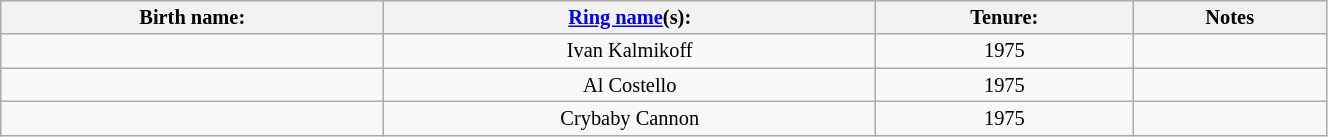<table class="sortable wikitable" style="font-size:85%; text-align:center; width:70%;">
<tr>
<th>Birth name:</th>
<th><a href='#'>Ring name</a>(s):</th>
<th>Tenure:</th>
<th>Notes</th>
</tr>
<tr>
<td></td>
<td>Ivan Kalmikoff</td>
<td sort>1975</td>
<td></td>
</tr>
<tr>
<td> </td>
<td>Al Costello</td>
<td sort>1975</td>
<td></td>
</tr>
<tr>
<td> </td>
<td>Crybaby Cannon</td>
<td sort>1975</td>
<td></td>
</tr>
</table>
